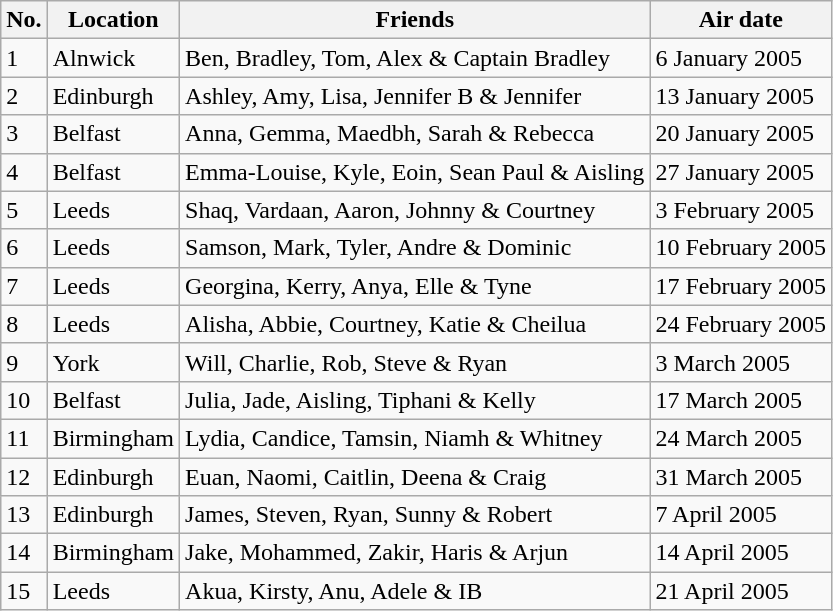<table class="wikitable">
<tr>
<th>No.</th>
<th>Location</th>
<th>Friends</th>
<th>Air date</th>
</tr>
<tr>
<td>1</td>
<td>Alnwick</td>
<td>Ben, Bradley, Tom, Alex & Captain Bradley</td>
<td>6 January 2005</td>
</tr>
<tr>
<td>2</td>
<td>Edinburgh</td>
<td>Ashley, Amy, Lisa, Jennifer B & Jennifer</td>
<td>13 January 2005</td>
</tr>
<tr>
<td>3</td>
<td>Belfast</td>
<td>Anna, Gemma, Maedbh, Sarah & Rebecca</td>
<td>20 January 2005</td>
</tr>
<tr>
<td>4</td>
<td>Belfast</td>
<td>Emma-Louise, Kyle, Eoin, Sean Paul & Aisling</td>
<td>27 January 2005</td>
</tr>
<tr>
<td>5</td>
<td>Leeds</td>
<td>Shaq, Vardaan, Aaron, Johnny & Courtney</td>
<td>3 February 2005</td>
</tr>
<tr>
<td>6</td>
<td>Leeds</td>
<td>Samson, Mark, Tyler, Andre & Dominic</td>
<td>10 February 2005</td>
</tr>
<tr>
<td>7</td>
<td>Leeds</td>
<td>Georgina, Kerry, Anya, Elle & Tyne</td>
<td>17 February 2005</td>
</tr>
<tr>
<td>8</td>
<td>Leeds</td>
<td>Alisha, Abbie, Courtney, Katie & Cheilua</td>
<td>24 February 2005</td>
</tr>
<tr>
<td>9</td>
<td>York</td>
<td>Will, Charlie, Rob, Steve & Ryan</td>
<td>3 March 2005</td>
</tr>
<tr>
<td>10</td>
<td>Belfast</td>
<td>Julia, Jade, Aisling, Tiphani & Kelly</td>
<td>17 March 2005</td>
</tr>
<tr>
<td>11</td>
<td>Birmingham</td>
<td>Lydia, Candice, Tamsin, Niamh & Whitney</td>
<td>24 March 2005</td>
</tr>
<tr>
<td>12</td>
<td>Edinburgh</td>
<td>Euan, Naomi, Caitlin, Deena & Craig</td>
<td>31 March 2005</td>
</tr>
<tr>
<td>13</td>
<td>Edinburgh</td>
<td>James, Steven, Ryan, Sunny & Robert</td>
<td>7 April 2005</td>
</tr>
<tr>
<td>14</td>
<td>Birmingham</td>
<td>Jake, Mohammed, Zakir, Haris & Arjun</td>
<td>14 April 2005</td>
</tr>
<tr>
<td>15</td>
<td>Leeds</td>
<td>Akua, Kirsty, Anu, Adele & IB</td>
<td>21 April 2005</td>
</tr>
</table>
